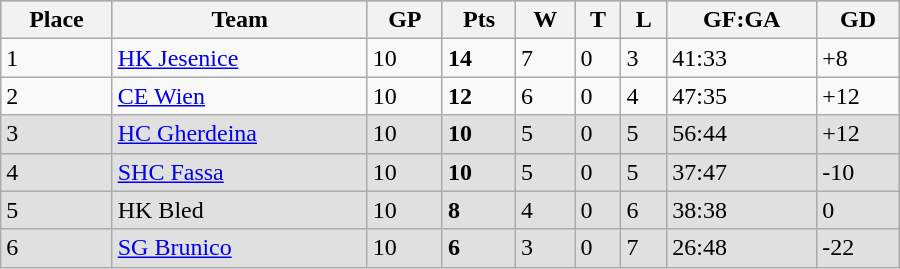<table class="wikitable" width="600px">
<tr style="background-color:#c0c0c0;">
<th>Place</th>
<th>Team</th>
<th>GP</th>
<th>Pts</th>
<th>W</th>
<th>T</th>
<th>L</th>
<th>GF:GA</th>
<th>GD</th>
</tr>
<tr>
<td>1</td>
<td> <a href='#'>HK Jesenice</a></td>
<td>10</td>
<td><strong>14</strong></td>
<td>7</td>
<td>0</td>
<td>3</td>
<td>41:33</td>
<td>+8</td>
</tr>
<tr>
<td>2</td>
<td> <a href='#'>CE Wien</a></td>
<td>10</td>
<td><strong>12</strong></td>
<td>6</td>
<td>0</td>
<td>4</td>
<td>47:35</td>
<td>+12</td>
</tr>
<tr bgcolor="#e0e0e0">
<td>3</td>
<td> <a href='#'>HC Gherdeina</a></td>
<td>10</td>
<td><strong>10</strong></td>
<td>5</td>
<td>0</td>
<td>5</td>
<td>56:44</td>
<td>+12</td>
</tr>
<tr bgcolor="#e0e0e0">
<td>4</td>
<td> <a href='#'>SHC Fassa</a></td>
<td>10</td>
<td><strong>10</strong></td>
<td>5</td>
<td>0</td>
<td>5</td>
<td>37:47</td>
<td>-10</td>
</tr>
<tr bgcolor="#e0e0e0">
<td>5</td>
<td> HK Bled</td>
<td>10</td>
<td><strong>8</strong></td>
<td>4</td>
<td>0</td>
<td>6</td>
<td>38:38</td>
<td>0</td>
</tr>
<tr bgcolor="#e0e0e0">
<td>6</td>
<td> <a href='#'>SG Brunico</a></td>
<td>10</td>
<td><strong>6</strong></td>
<td>3</td>
<td>0</td>
<td>7</td>
<td>26:48</td>
<td>-22</td>
</tr>
</table>
